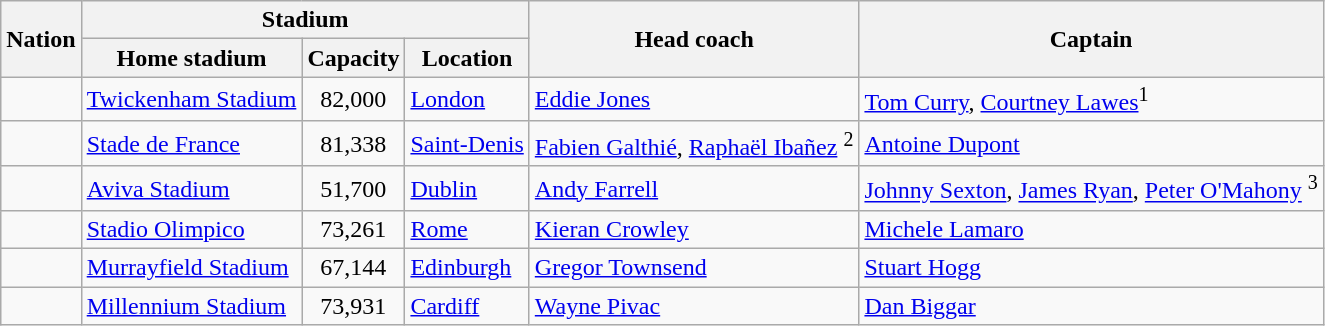<table class="wikitable">
<tr>
<th rowspan="2">Nation</th>
<th colspan="3">Stadium</th>
<th rowspan="2">Head coach</th>
<th rowspan="2">Captain</th>
</tr>
<tr>
<th>Home stadium</th>
<th>Capacity</th>
<th>Location</th>
</tr>
<tr>
<td></td>
<td><a href='#'>Twickenham Stadium</a></td>
<td align=center>82,000</td>
<td><a href='#'>London</a></td>
<td> <a href='#'>Eddie Jones</a></td>
<td><a href='#'>Tom Curry</a>, <a href='#'>Courtney Lawes</a><sup>1</sup></td>
</tr>
<tr>
<td></td>
<td><a href='#'>Stade de France</a></td>
<td align=center>81,338</td>
<td><a href='#'>Saint-Denis</a></td>
<td> <a href='#'>Fabien Galthié</a>, <a href='#'>Raphaël Ibañez</a> <sup>2</sup></td>
<td><a href='#'>Antoine Dupont</a></td>
</tr>
<tr>
<td></td>
<td><a href='#'>Aviva Stadium</a></td>
<td align=center>51,700</td>
<td><a href='#'>Dublin</a></td>
<td> <a href='#'>Andy Farrell</a></td>
<td><a href='#'>Johnny Sexton</a>, <a href='#'>James Ryan</a>, <a href='#'>Peter O'Mahony</a> <sup>3</sup></td>
</tr>
<tr>
<td></td>
<td><a href='#'>Stadio Olimpico</a></td>
<td align=center>73,261</td>
<td><a href='#'>Rome</a></td>
<td> <a href='#'>Kieran Crowley</a></td>
<td><a href='#'>Michele Lamaro</a></td>
</tr>
<tr>
<td></td>
<td><a href='#'>Murrayfield Stadium</a></td>
<td align=center>67,144</td>
<td><a href='#'>Edinburgh</a></td>
<td> <a href='#'>Gregor Townsend</a></td>
<td><a href='#'>Stuart Hogg</a></td>
</tr>
<tr>
<td></td>
<td><a href='#'>Millennium Stadium</a></td>
<td align=center>73,931</td>
<td><a href='#'>Cardiff</a></td>
<td> <a href='#'>Wayne Pivac</a></td>
<td><a href='#'>Dan Biggar</a></td>
</tr>
</table>
